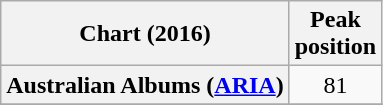<table class="wikitable sortable plainrowheaders" style="text-align:center">
<tr>
<th scope="col">Chart (2016)</th>
<th scope="col">Peak<br> position</th>
</tr>
<tr>
<th scope="row">Australian Albums (<a href='#'>ARIA</a>)</th>
<td>81</td>
</tr>
<tr>
</tr>
<tr>
</tr>
<tr>
</tr>
<tr>
</tr>
<tr>
</tr>
</table>
